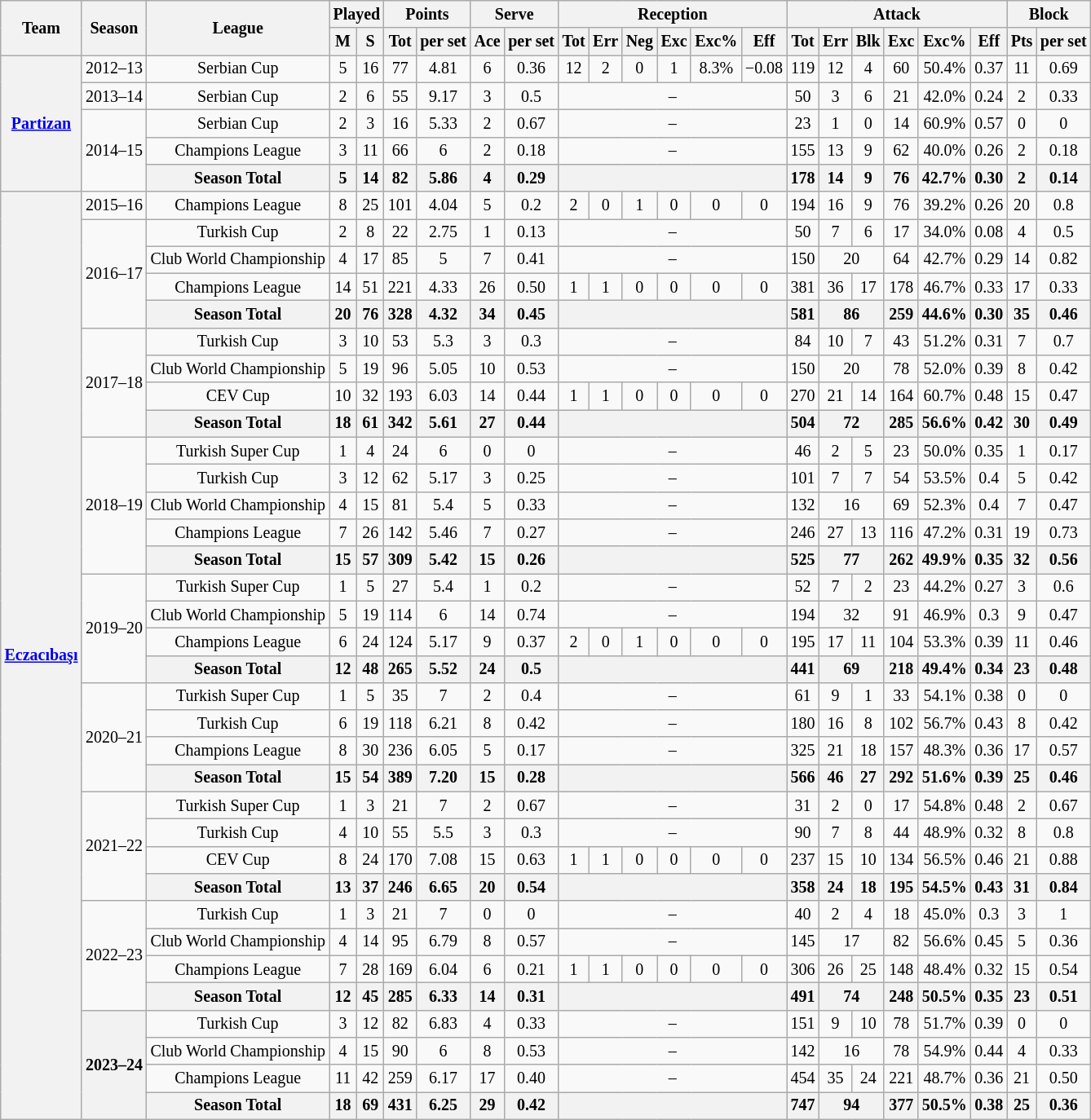<table class="wikitable" style="text-align:center; font-size:smaller">
<tr>
<th rowspan="2">Team</th>
<th rowspan="2">Season</th>
<th rowspan="2">League</th>
<th colspan="2">Played</th>
<th colspan="2">Points</th>
<th colspan="2">Serve</th>
<th colspan="6">Reception</th>
<th colspan="6">Attack</th>
<th colspan="2">Block</th>
</tr>
<tr>
<th>M</th>
<th>S</th>
<th>Tot</th>
<th>per set</th>
<th>Ace</th>
<th>per set</th>
<th>Tot</th>
<th>Err</th>
<th>Neg</th>
<th>Exc</th>
<th>Exc%</th>
<th>Eff</th>
<th>Tot</th>
<th>Err</th>
<th>Blk</th>
<th>Exc</th>
<th>Exc%</th>
<th>Eff</th>
<th>Pts</th>
<th>per set</th>
</tr>
<tr>
<th rowspan="5"><a href='#'>Partizan</a></th>
<td>2012–13</td>
<td>Serbian Cup</td>
<td>5</td>
<td>16</td>
<td>77</td>
<td>4.81</td>
<td>6</td>
<td>0.36</td>
<td>12</td>
<td>2</td>
<td>0</td>
<td>1</td>
<td>8.3%</td>
<td>−0.08</td>
<td>119</td>
<td>12</td>
<td>4</td>
<td>60</td>
<td>50.4%</td>
<td>0.37</td>
<td>11</td>
<td>0.69</td>
</tr>
<tr>
<td>2013–14</td>
<td>Serbian Cup</td>
<td>2</td>
<td>6</td>
<td>55</td>
<td>9.17</td>
<td>3</td>
<td>0.5</td>
<td colspan="6">–</td>
<td>50</td>
<td>3</td>
<td>6</td>
<td>21</td>
<td>42.0%</td>
<td>0.24</td>
<td>2</td>
<td>0.33</td>
</tr>
<tr>
<td rowspan="3">2014–15</td>
<td>Serbian Cup</td>
<td>2</td>
<td>3</td>
<td>16</td>
<td>5.33</td>
<td>2</td>
<td>0.67</td>
<td colspan="6">–</td>
<td>23</td>
<td>1</td>
<td>0</td>
<td>14</td>
<td>60.9%</td>
<td>0.57</td>
<td>0</td>
<td>0</td>
</tr>
<tr>
<td>Champions League</td>
<td>3</td>
<td>11</td>
<td>66</td>
<td>6</td>
<td>2</td>
<td>0.18</td>
<td colspan="6">–</td>
<td>155</td>
<td>13</td>
<td>9</td>
<td>62</td>
<td>40.0%</td>
<td>0.26</td>
<td>2</td>
<td>0.18</td>
</tr>
<tr>
<th>Season Total</th>
<th>5</th>
<th>14</th>
<th>82</th>
<th>5.86</th>
<th>4</th>
<th>0.29</th>
<th colspan="6"></th>
<th>178</th>
<th>14</th>
<th>9</th>
<th>76</th>
<th>42.7%</th>
<th>0.30</th>
<th>2</th>
<th>0.14</th>
</tr>
<tr>
<th rowspan="34"><a href='#'>Eczacıbaşı</a></th>
<td>2015–16</td>
<td>Champions League</td>
<td>8</td>
<td>25</td>
<td>101</td>
<td>4.04</td>
<td>5</td>
<td>0.2</td>
<td>2</td>
<td>0</td>
<td>1</td>
<td>0</td>
<td>0</td>
<td>0</td>
<td>194</td>
<td>16</td>
<td>9</td>
<td>76</td>
<td>39.2%</td>
<td>0.26</td>
<td>20</td>
<td>0.8</td>
</tr>
<tr>
<td rowspan="4">2016–17</td>
<td>Turkish Cup</td>
<td>2</td>
<td>8</td>
<td>22</td>
<td>2.75</td>
<td>1</td>
<td>0.13</td>
<td colspan="6">–</td>
<td>50</td>
<td>7</td>
<td>6</td>
<td>17</td>
<td>34.0%</td>
<td>0.08</td>
<td>4</td>
<td>0.5</td>
</tr>
<tr>
<td>Club World Championship</td>
<td>4</td>
<td>17</td>
<td>85</td>
<td>5</td>
<td>7</td>
<td>0.41</td>
<td colspan="6">–</td>
<td>150</td>
<td colspan="2">20</td>
<td>64</td>
<td>42.7%</td>
<td>0.29</td>
<td>14</td>
<td>0.82</td>
</tr>
<tr>
<td>Champions League</td>
<td>14</td>
<td>51</td>
<td>221</td>
<td>4.33</td>
<td>26</td>
<td>0.50</td>
<td>1</td>
<td>1</td>
<td>0</td>
<td>0</td>
<td>0</td>
<td>0</td>
<td>381</td>
<td>36</td>
<td>17</td>
<td>178</td>
<td>46.7%</td>
<td>0.33</td>
<td>17</td>
<td>0.33</td>
</tr>
<tr>
<th>Season Total</th>
<th>20</th>
<th>76</th>
<th>328</th>
<th>4.32</th>
<th>34</th>
<th>0.45</th>
<th colspan="6"></th>
<th>581</th>
<th colspan="2">86</th>
<th>259</th>
<th>44.6%</th>
<th>0.30</th>
<th>35</th>
<th>0.46</th>
</tr>
<tr>
<td rowspan="4">2017–18</td>
<td>Turkish Cup</td>
<td>3</td>
<td>10</td>
<td>53</td>
<td>5.3</td>
<td>3</td>
<td>0.3</td>
<td colspan="6">–</td>
<td>84</td>
<td>10</td>
<td>7</td>
<td>43</td>
<td>51.2%</td>
<td>0.31</td>
<td>7</td>
<td>0.7</td>
</tr>
<tr>
<td>Club World Championship</td>
<td>5</td>
<td>19</td>
<td>96</td>
<td>5.05</td>
<td>10</td>
<td>0.53</td>
<td colspan="6">–</td>
<td>150</td>
<td colspan="2">20</td>
<td>78</td>
<td>52.0%</td>
<td>0.39</td>
<td>8</td>
<td>0.42</td>
</tr>
<tr>
<td>CEV Cup</td>
<td>10</td>
<td>32</td>
<td>193</td>
<td>6.03</td>
<td>14</td>
<td>0.44</td>
<td>1</td>
<td>1</td>
<td>0</td>
<td>0</td>
<td>0</td>
<td>0</td>
<td>270</td>
<td>21</td>
<td>14</td>
<td>164</td>
<td>60.7%</td>
<td>0.48</td>
<td>15</td>
<td>0.47</td>
</tr>
<tr>
<th>Season Total</th>
<th>18</th>
<th>61</th>
<th>342</th>
<th>5.61</th>
<th>27</th>
<th>0.44</th>
<th colspan="6"></th>
<th>504</th>
<th colspan="2">72</th>
<th>285</th>
<th>56.6%</th>
<th>0.42</th>
<th>30</th>
<th>0.49</th>
</tr>
<tr>
<td rowspan="5">2018–19</td>
<td>Turkish Super Cup</td>
<td>1</td>
<td>4</td>
<td>24</td>
<td>6</td>
<td>0</td>
<td>0</td>
<td colspan="6">–</td>
<td>46</td>
<td>2</td>
<td>5</td>
<td>23</td>
<td>50.0%</td>
<td>0.35</td>
<td>1</td>
<td>0.17</td>
</tr>
<tr>
<td>Turkish Cup</td>
<td>3</td>
<td>12</td>
<td>62</td>
<td>5.17</td>
<td>3</td>
<td>0.25</td>
<td colspan="6">–</td>
<td>101</td>
<td>7</td>
<td>7</td>
<td>54</td>
<td>53.5%</td>
<td>0.4</td>
<td>5</td>
<td>0.42</td>
</tr>
<tr>
<td>Club World Championship</td>
<td>4</td>
<td>15</td>
<td>81</td>
<td>5.4</td>
<td>5</td>
<td>0.33</td>
<td colspan="6">–</td>
<td>132</td>
<td colspan="2">16</td>
<td>69</td>
<td>52.3%</td>
<td>0.4</td>
<td>7</td>
<td>0.47</td>
</tr>
<tr>
<td>Champions League</td>
<td>7</td>
<td>26</td>
<td>142</td>
<td>5.46</td>
<td>7</td>
<td>0.27</td>
<td colspan="6">–</td>
<td>246</td>
<td>27</td>
<td>13</td>
<td>116</td>
<td>47.2%</td>
<td>0.31</td>
<td>19</td>
<td>0.73</td>
</tr>
<tr>
<th>Season Total</th>
<th>15</th>
<th>57</th>
<th>309</th>
<th>5.42</th>
<th>15</th>
<th>0.26</th>
<th colspan="6"></th>
<th>525</th>
<th colspan="2">77</th>
<th>262</th>
<th>49.9%</th>
<th>0.35</th>
<th>32</th>
<th>0.56</th>
</tr>
<tr>
<td rowspan="4">2019–20</td>
<td>Turkish Super Cup</td>
<td>1</td>
<td>5</td>
<td>27</td>
<td>5.4</td>
<td>1</td>
<td>0.2</td>
<td colspan="6">–</td>
<td>52</td>
<td>7</td>
<td>2</td>
<td>23</td>
<td>44.2%</td>
<td>0.27</td>
<td>3</td>
<td>0.6</td>
</tr>
<tr>
<td>Club World Championship</td>
<td>5</td>
<td>19</td>
<td>114</td>
<td>6</td>
<td>14</td>
<td>0.74</td>
<td colspan="6">–</td>
<td>194</td>
<td colspan="2">32</td>
<td>91</td>
<td>46.9%</td>
<td>0.3</td>
<td>9</td>
<td>0.47</td>
</tr>
<tr>
<td>Champions League</td>
<td>6</td>
<td>24</td>
<td>124</td>
<td>5.17</td>
<td>9</td>
<td>0.37</td>
<td>2</td>
<td>0</td>
<td>1</td>
<td>0</td>
<td>0</td>
<td>0</td>
<td>195</td>
<td>17</td>
<td>11</td>
<td>104</td>
<td>53.3%</td>
<td>0.39</td>
<td>11</td>
<td>0.46</td>
</tr>
<tr>
<th>Season Total</th>
<th>12</th>
<th>48</th>
<th>265</th>
<th>5.52</th>
<th>24</th>
<th>0.5</th>
<th colspan="6"></th>
<th>441</th>
<th colspan="2">69</th>
<th>218</th>
<th>49.4%</th>
<th>0.34</th>
<th>23</th>
<th>0.48</th>
</tr>
<tr>
<td rowspan="4">2020–21</td>
<td>Turkish Super Cup</td>
<td>1</td>
<td>5</td>
<td>35</td>
<td>7</td>
<td>2</td>
<td>0.4</td>
<td colspan="6">–</td>
<td>61</td>
<td>9</td>
<td>1</td>
<td>33</td>
<td>54.1%</td>
<td>0.38</td>
<td>0</td>
<td>0</td>
</tr>
<tr>
<td>Turkish Cup</td>
<td>6</td>
<td>19</td>
<td>118</td>
<td>6.21</td>
<td>8</td>
<td>0.42</td>
<td colspan="6">–</td>
<td>180</td>
<td>16</td>
<td>8</td>
<td>102</td>
<td>56.7%</td>
<td>0.43</td>
<td>8</td>
<td>0.42</td>
</tr>
<tr>
<td>Champions League</td>
<td>8</td>
<td>30</td>
<td>236</td>
<td>6.05</td>
<td>5</td>
<td>0.17</td>
<td colspan="6">–</td>
<td>325</td>
<td>21</td>
<td>18</td>
<td>157</td>
<td>48.3%</td>
<td>0.36</td>
<td>17</td>
<td>0.57</td>
</tr>
<tr>
<th>Season Total</th>
<th>15</th>
<th>54</th>
<th>389</th>
<th>7.20</th>
<th>15</th>
<th>0.28</th>
<th colspan="6"></th>
<th>566</th>
<th>46</th>
<th>27</th>
<th>292</th>
<th>51.6%</th>
<th>0.39</th>
<th>25</th>
<th>0.46</th>
</tr>
<tr>
<td rowspan="4">2021–22</td>
<td>Turkish Super Cup</td>
<td>1</td>
<td>3</td>
<td>21</td>
<td>7</td>
<td>2</td>
<td>0.67</td>
<td colspan="6">–</td>
<td>31</td>
<td>2</td>
<td>0</td>
<td>17</td>
<td>54.8%</td>
<td>0.48</td>
<td>2</td>
<td>0.67</td>
</tr>
<tr>
<td>Turkish Cup</td>
<td>4</td>
<td>10</td>
<td>55</td>
<td>5.5</td>
<td>3</td>
<td>0.3</td>
<td colspan="6">–</td>
<td>90</td>
<td>7</td>
<td>8</td>
<td>44</td>
<td>48.9%</td>
<td>0.32</td>
<td>8</td>
<td>0.8</td>
</tr>
<tr>
<td>CEV Cup</td>
<td>8</td>
<td>24</td>
<td>170</td>
<td>7.08</td>
<td>15</td>
<td>0.63</td>
<td>1</td>
<td>1</td>
<td>0</td>
<td>0</td>
<td>0</td>
<td>0</td>
<td>237</td>
<td>15</td>
<td>10</td>
<td>134</td>
<td>56.5%</td>
<td>0.46</td>
<td>21</td>
<td>0.88</td>
</tr>
<tr>
<th>Season Total</th>
<th>13</th>
<th>37</th>
<th>246</th>
<th>6.65</th>
<th>20</th>
<th>0.54</th>
<th colspan="6"></th>
<th>358</th>
<th>24</th>
<th>18</th>
<th>195</th>
<th>54.5%</th>
<th>0.43</th>
<th>31</th>
<th>0.84</th>
</tr>
<tr>
<td rowspan="4">2022–23</td>
<td>Turkish Cup</td>
<td>1</td>
<td>3</td>
<td>21</td>
<td>7</td>
<td>0</td>
<td>0</td>
<td colspan="6">–</td>
<td>40</td>
<td>2</td>
<td>4</td>
<td>18</td>
<td>45.0%</td>
<td>0.3</td>
<td>3</td>
<td>1</td>
</tr>
<tr>
<td>Club World Championship</td>
<td>4</td>
<td>14</td>
<td>95</td>
<td>6.79</td>
<td>8</td>
<td>0.57</td>
<td colspan="6">–</td>
<td>145</td>
<td colspan="2">17</td>
<td>82</td>
<td>56.6%</td>
<td>0.45</td>
<td>5</td>
<td>0.36</td>
</tr>
<tr>
<td>Champions League</td>
<td>7</td>
<td>28</td>
<td>169</td>
<td>6.04</td>
<td>6</td>
<td>0.21</td>
<td>1</td>
<td>1</td>
<td>0</td>
<td>0</td>
<td>0</td>
<td>0</td>
<td>306</td>
<td>26</td>
<td>25</td>
<td>148</td>
<td>48.4%</td>
<td>0.32</td>
<td>15</td>
<td>0.54</td>
</tr>
<tr>
<th>Season Total</th>
<th>12</th>
<th>45</th>
<th>285</th>
<th>6.33</th>
<th>14</th>
<th>0.31</th>
<th colspan="6"></th>
<th>491</th>
<th colspan="2">74</th>
<th>248</th>
<th>50.5%</th>
<th>0.35</th>
<th>23</th>
<th>0.51</th>
</tr>
<tr>
<th rowspan="4">2023–24</th>
<td>Turkish Cup</td>
<td>3</td>
<td>12</td>
<td>82</td>
<td>6.83</td>
<td>4</td>
<td>0.33</td>
<td colspan="6">–</td>
<td>151</td>
<td>9</td>
<td>10</td>
<td>78</td>
<td>51.7%</td>
<td>0.39</td>
<td>0</td>
<td>0</td>
</tr>
<tr>
<td>Club World Championship</td>
<td>4</td>
<td>15</td>
<td>90</td>
<td>6</td>
<td>8</td>
<td>0.53</td>
<td colspan="6">–</td>
<td>142</td>
<td colspan="2">16</td>
<td>78</td>
<td>54.9%</td>
<td>0.44</td>
<td>4</td>
<td>0.33</td>
</tr>
<tr>
<td>Champions League</td>
<td>11</td>
<td>42</td>
<td>259</td>
<td>6.17</td>
<td>17</td>
<td>0.40</td>
<td colspan="6">–</td>
<td>454</td>
<td>35</td>
<td>24</td>
<td>221</td>
<td>48.7%</td>
<td>0.36</td>
<td>21</td>
<td>0.50</td>
</tr>
<tr>
<th>Season Total</th>
<th>18</th>
<th>69</th>
<th>431</th>
<th>6.25</th>
<th>29</th>
<th>0.42</th>
<th colspan="6"></th>
<th>747</th>
<th colspan="2">94</th>
<th>377</th>
<th>50.5%</th>
<th>0.38</th>
<th>25</th>
<th>0.36</th>
</tr>
</table>
